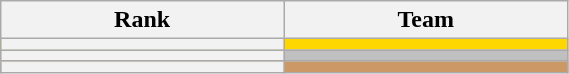<table class="wikitable unsortable" style="text-align:left; width:30%">
<tr>
<th scope="col">Rank</th>
<th scope="col">Team</th>
</tr>
<tr bgcolor="gold">
<th scope="row"></th>
<td></td>
</tr>
<tr bgcolor="silver">
<th scope="row"></th>
<td></td>
</tr>
<tr bgcolor="cc9966">
<th scope="row"></th>
<td></td>
</tr>
</table>
